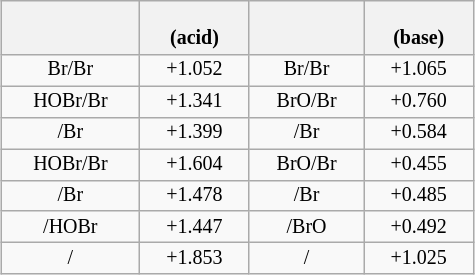<table class="wikitable" style="float:right; margin-top:0; margin-left:1em; text-align:center; font-size:10pt; line-height:11pt; width:25%;">
<tr>
<th></th>
<th><br>(acid)</th>
<th></th>
<th><br>(base)</th>
</tr>
<tr>
<td>Br/Br</td>
<td>+1.052</td>
<td>Br/Br</td>
<td>+1.065</td>
</tr>
<tr>
<td>HOBr/Br</td>
<td>+1.341</td>
<td>BrO/Br</td>
<td>+0.760</td>
</tr>
<tr>
<td>/Br</td>
<td>+1.399</td>
<td>/Br</td>
<td>+0.584</td>
</tr>
<tr>
<td>HOBr/Br</td>
<td>+1.604</td>
<td>BrO/Br</td>
<td>+0.455</td>
</tr>
<tr>
<td>/Br</td>
<td>+1.478</td>
<td>/Br</td>
<td>+0.485</td>
</tr>
<tr>
<td>/HOBr</td>
<td>+1.447</td>
<td>/BrO</td>
<td>+0.492</td>
</tr>
<tr>
<td>/</td>
<td>+1.853</td>
<td>/</td>
<td>+1.025</td>
</tr>
</table>
